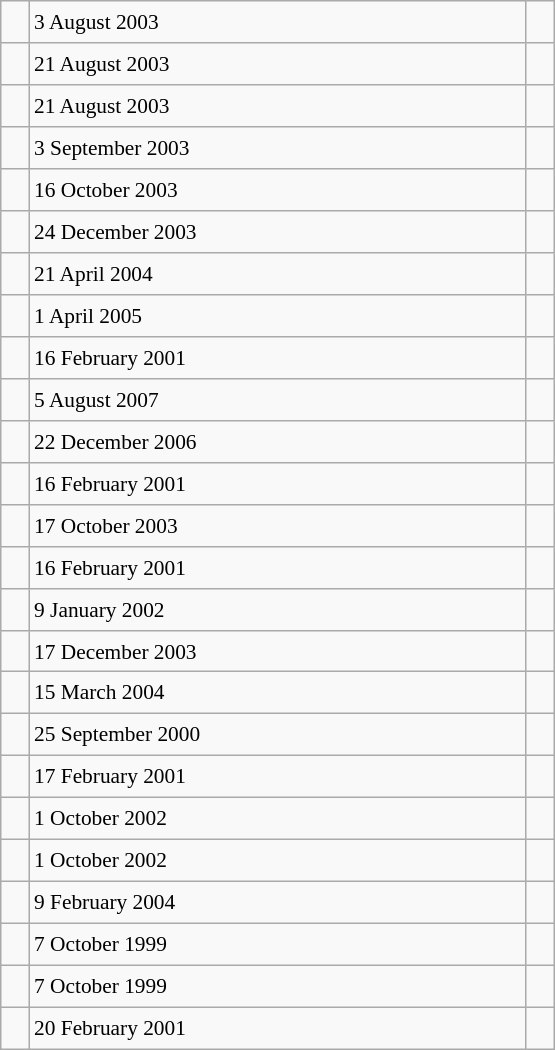<table class="wikitable" style="font-size: 89%; float: left; width: 26em; margin-right: 1em; height: 700px">
<tr>
<td></td>
<td>3 August 2003</td>
<td></td>
</tr>
<tr>
<td></td>
<td>21 August 2003</td>
<td></td>
</tr>
<tr>
<td></td>
<td>21 August 2003</td>
<td></td>
</tr>
<tr>
<td></td>
<td>3 September 2003</td>
<td></td>
</tr>
<tr>
<td></td>
<td>16 October 2003</td>
<td></td>
</tr>
<tr>
<td></td>
<td>24 December 2003</td>
<td></td>
</tr>
<tr>
<td></td>
<td>21 April 2004</td>
<td></td>
</tr>
<tr>
<td></td>
<td>1 April 2005</td>
<td></td>
</tr>
<tr>
<td></td>
<td>16 February 2001</td>
<td></td>
</tr>
<tr>
<td></td>
<td>5 August 2007</td>
<td></td>
</tr>
<tr>
<td></td>
<td>22 December 2006</td>
<td></td>
</tr>
<tr>
<td></td>
<td>16 February 2001</td>
<td></td>
</tr>
<tr>
<td></td>
<td>17 October 2003</td>
<td></td>
</tr>
<tr>
<td></td>
<td>16 February 2001</td>
<td></td>
</tr>
<tr>
<td></td>
<td>9 January 2002</td>
<td></td>
</tr>
<tr>
<td></td>
<td>17 December 2003</td>
<td></td>
</tr>
<tr>
<td></td>
<td>15 March 2004</td>
<td></td>
</tr>
<tr>
<td></td>
<td>25 September 2000</td>
<td></td>
</tr>
<tr>
<td></td>
<td>17 February 2001</td>
<td></td>
</tr>
<tr>
<td></td>
<td>1 October 2002</td>
<td></td>
</tr>
<tr>
<td></td>
<td>1 October 2002</td>
<td></td>
</tr>
<tr>
<td></td>
<td>9 February 2004</td>
<td></td>
</tr>
<tr>
<td></td>
<td>7 October 1999</td>
<td></td>
</tr>
<tr>
<td></td>
<td>7 October 1999</td>
<td></td>
</tr>
<tr>
<td></td>
<td>20 February 2001</td>
<td></td>
</tr>
</table>
